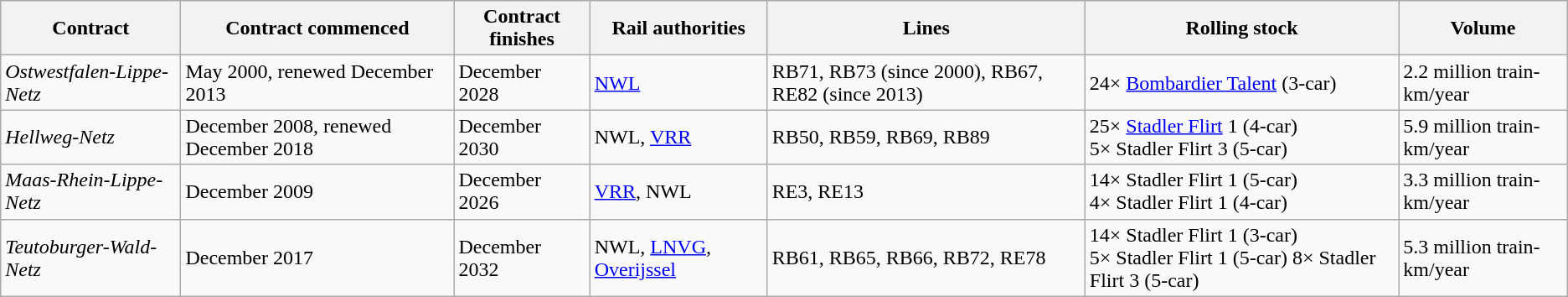<table class="wikitable">
<tr>
<th>Contract</th>
<th>Contract commenced</th>
<th>Contract finishes</th>
<th>Rail authorities</th>
<th>Lines</th>
<th>Rolling stock</th>
<th>Volume</th>
</tr>
<tr>
<td><em>Ostwestfalen-Lippe-Netz</em></td>
<td>May 2000, renewed December 2013</td>
<td>December 2028</td>
<td><a href='#'>NWL</a></td>
<td>RB71, RB73 (since 2000), RB67, RE82 (since 2013)</td>
<td>24× <a href='#'>Bombardier Talent</a> (3-car)</td>
<td>2.2 million train-km/year</td>
</tr>
<tr>
<td><em>Hellweg-Netz</em></td>
<td>December 2008, renewed December 2018</td>
<td>December 2030</td>
<td>NWL, <a href='#'>VRR</a></td>
<td>RB50, RB59, RB69, RB89</td>
<td>25× <a href='#'>Stadler Flirt</a> 1 (4-car)<br>5× Stadler Flirt 3 (5-car)</td>
<td>5.9 million train-km/year</td>
</tr>
<tr>
<td><em>Maas-Rhein-Lippe-Netz</em></td>
<td>December 2009</td>
<td>December 2026</td>
<td><a href='#'>VRR</a>, NWL</td>
<td>RE3, RE13</td>
<td>14× Stadler Flirt 1 (5-car)<br>4× Stadler Flirt 1 (4-car)</td>
<td>3.3 million train-km/year</td>
</tr>
<tr>
<td><em>Teutoburger-Wald-Netz</em></td>
<td>December 2017</td>
<td>December 2032</td>
<td>NWL, <a href='#'>LNVG</a>, <a href='#'>Overijssel</a></td>
<td>RB61, RB65, RB66, RB72, RE78</td>
<td>14× Stadler Flirt 1 (3-car)<br>5× Stadler Flirt 1 (5-car)
8× Stadler Flirt 3 (5-car)</td>
<td>5.3 million train-km/year</td>
</tr>
</table>
